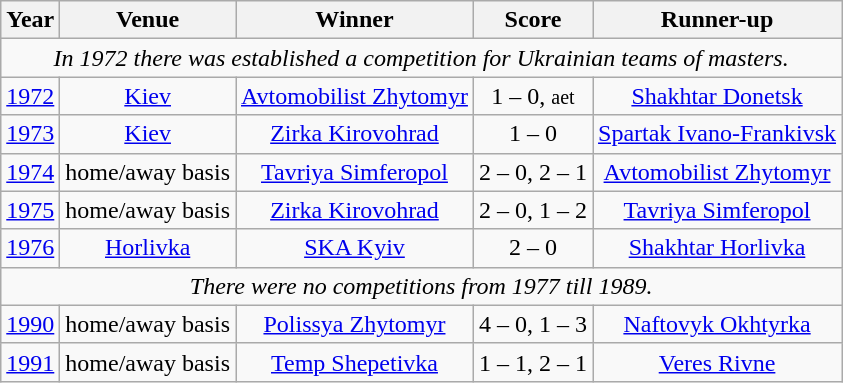<table class="wikitable" style="text-align: center;">
<tr>
<th>Year</th>
<th>Venue</th>
<th>Winner</th>
<th>Score</th>
<th>Runner-up</th>
</tr>
<tr>
<td colspan=5 align=center><em>In 1972 there was established a competition for Ukrainian teams of masters.</em></td>
</tr>
<tr>
<td><a href='#'>1972</a></td>
<td><a href='#'>Kiev</a></td>
<td><a href='#'>Avtomobilist Zhytomyr</a></td>
<td>1 – 0, <small>aet</small></td>
<td><a href='#'>Shakhtar Donetsk</a></td>
</tr>
<tr>
<td><a href='#'>1973</a></td>
<td><a href='#'>Kiev</a></td>
<td><a href='#'>Zirka Kirovohrad</a></td>
<td>1 – 0</td>
<td><a href='#'>Spartak Ivano-Frankivsk</a></td>
</tr>
<tr>
<td><a href='#'>1974</a></td>
<td>home/away basis</td>
<td><a href='#'>Tavriya Simferopol</a></td>
<td>2 – 0, 2 – 1</td>
<td><a href='#'>Avtomobilist Zhytomyr</a></td>
</tr>
<tr>
<td><a href='#'>1975</a></td>
<td>home/away basis</td>
<td><a href='#'>Zirka Kirovohrad</a></td>
<td>2 – 0, 1 – 2</td>
<td><a href='#'>Tavriya Simferopol</a></td>
</tr>
<tr>
<td><a href='#'>1976</a></td>
<td><a href='#'>Horlivka</a></td>
<td><a href='#'>SKA Kyiv</a></td>
<td>2 – 0</td>
<td><a href='#'>Shakhtar Horlivka</a></td>
</tr>
<tr>
<td colspan=5 align=center><em>There were no competitions from 1977 till 1989.</em></td>
</tr>
<tr>
<td><a href='#'>1990</a></td>
<td>home/away basis</td>
<td><a href='#'>Polissya Zhytomyr</a></td>
<td>4 – 0, 1 – 3</td>
<td><a href='#'>Naftovyk Okhtyrka</a></td>
</tr>
<tr>
<td><a href='#'>1991</a></td>
<td>home/away basis</td>
<td><a href='#'>Temp Shepetivka</a></td>
<td>1 – 1, 2 – 1</td>
<td><a href='#'>Veres Rivne</a></td>
</tr>
</table>
